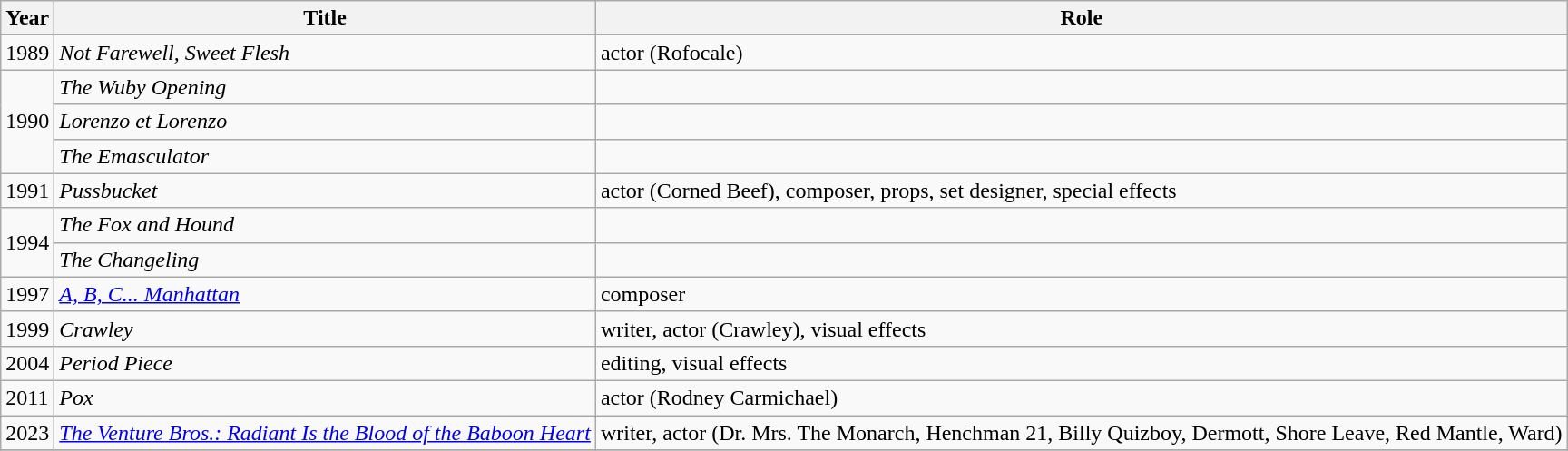<table class="wikitable">
<tr>
<th>Year</th>
<th>Title</th>
<th>Role</th>
</tr>
<tr>
<td>1989</td>
<td><em>Not Farewell, Sweet Flesh</em></td>
<td>actor (Rofocale)</td>
</tr>
<tr>
<td rowspan="3">1990</td>
<td><em>The Wuby Opening</em></td>
<td></td>
</tr>
<tr>
<td><em>Lorenzo et Lorenzo</em></td>
<td></td>
</tr>
<tr>
<td><em>The Emasculator</em></td>
<td></td>
</tr>
<tr>
<td>1991</td>
<td><em>Pussbucket</em></td>
<td>actor (Corned Beef), composer, props, set designer, special effects</td>
</tr>
<tr>
<td rowspan="2">1994</td>
<td><em>The Fox and Hound</em></td>
<td></td>
</tr>
<tr>
<td><em>The Changeling</em></td>
<td></td>
</tr>
<tr>
<td>1997</td>
<td><em><a href='#'>A, B, C... Manhattan</a></em></td>
<td>composer</td>
</tr>
<tr>
<td>1999</td>
<td><em>Crawley</em></td>
<td>writer, actor (Crawley), visual effects</td>
</tr>
<tr>
<td>2004</td>
<td><em>Period Piece</em></td>
<td>editing, visual effects</td>
</tr>
<tr>
<td>2011</td>
<td><em>Pox</em></td>
<td>actor (Rodney Carmichael)</td>
</tr>
<tr>
<td>2023</td>
<td><em><a href='#'>The Venture Bros.: Radiant Is the Blood of the Baboon Heart</a></em></td>
<td>writer, actor (Dr. Mrs. The Monarch, Henchman 21, Billy Quizboy, Dermott, Shore Leave, Red Mantle, Ward)</td>
</tr>
<tr>
</tr>
</table>
